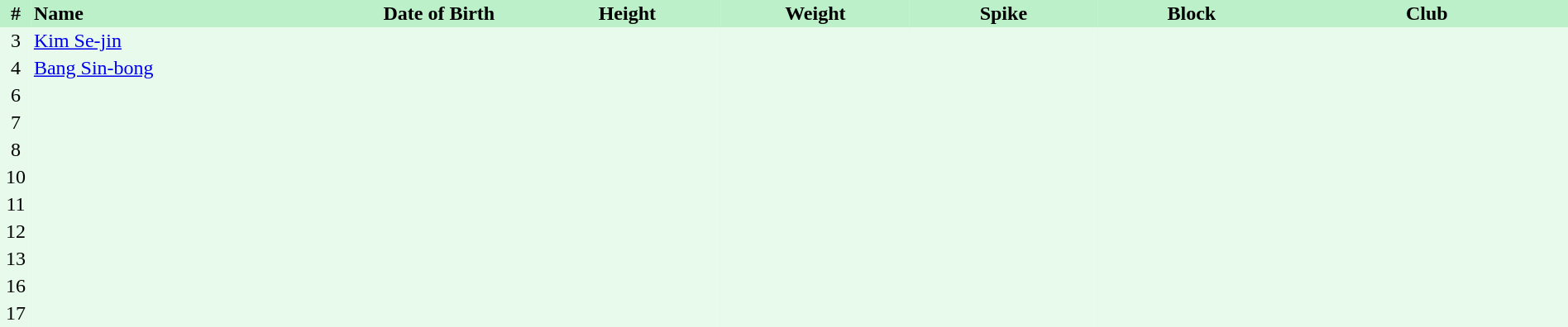<table border=0 cellpadding=2 cellspacing=0  |- bgcolor=#FFECCE style=text-align:center; font-size:90%; width=100%>
<tr bgcolor=#BBF0C9>
<th width=2%>#</th>
<th align=left width=20%>Name</th>
<th width=12%>Date of Birth</th>
<th width=12%>Height</th>
<th width=12%>Weight</th>
<th width=12%>Spike</th>
<th width=12%>Block</th>
<th width=20%>Club</th>
</tr>
<tr bgcolor=#E7FAEC>
<td>3</td>
<td align=left><a href='#'>Kim Se-jin</a></td>
<td align="right"></td>
<td></td>
<td></td>
<td></td>
<td></td>
<td></td>
</tr>
<tr bgcolor=#E7FAEC>
<td>4</td>
<td align=left><a href='#'>Bang Sin-bong</a></td>
<td align="right"></td>
<td></td>
<td></td>
<td></td>
<td></td>
<td></td>
</tr>
<tr bgcolor=#E7FAEC>
<td>6</td>
<td align=left></td>
<td align=right></td>
<td></td>
<td></td>
<td></td>
<td></td>
<td></td>
</tr>
<tr bgcolor=#E7FAEC>
<td>7</td>
<td align=left></td>
<td align=right></td>
<td></td>
<td></td>
<td></td>
<td></td>
<td></td>
</tr>
<tr bgcolor=#E7FAEC>
<td>8</td>
<td align=left></td>
<td align=right></td>
<td></td>
<td></td>
<td></td>
<td></td>
<td></td>
</tr>
<tr bgcolor=#E7FAEC>
<td>10</td>
<td align=left></td>
<td align=right></td>
<td></td>
<td></td>
<td></td>
<td></td>
<td></td>
</tr>
<tr bgcolor=#E7FAEC>
<td>11</td>
<td align=left></td>
<td align=right></td>
<td></td>
<td></td>
<td></td>
<td></td>
<td></td>
</tr>
<tr bgcolor=#E7FAEC>
<td>12</td>
<td align=left></td>
<td align=right></td>
<td></td>
<td></td>
<td></td>
<td></td>
<td></td>
</tr>
<tr bgcolor=#E7FAEC>
<td>13</td>
<td align=left></td>
<td align=right></td>
<td></td>
<td></td>
<td></td>
<td></td>
<td></td>
</tr>
<tr bgcolor=#E7FAEC>
<td>16</td>
<td align=left></td>
<td align=right></td>
<td></td>
<td></td>
<td></td>
<td></td>
<td></td>
</tr>
<tr bgcolor=#E7FAEC>
<td>17</td>
<td align=left></td>
<td align=right></td>
<td></td>
<td></td>
<td></td>
<td></td>
<td></td>
</tr>
</table>
